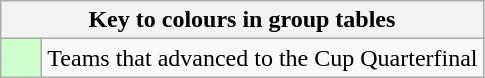<table class="wikitable" style="text-align: center;">
<tr>
<th colspan=2>Key to colours in group tables</th>
</tr>
<tr>
<td style="background:#cfc; width:20px;"></td>
<td align=left>Teams that advanced to the Cup Quarterfinal</td>
</tr>
</table>
